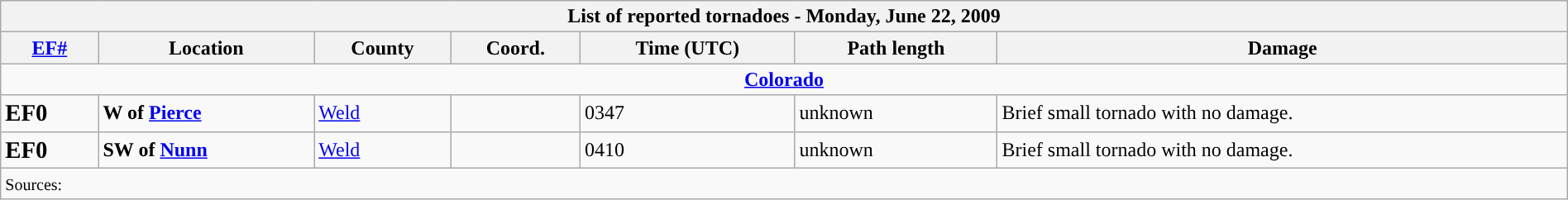<table class="wikitable collapsible" width="100%">
<tr>
<th colspan="7">List of reported tornadoes - Monday, June 22, 2009</th>
</tr>
<tr>
<th><a href='#'>EF#</a></th>
<th>Location</th>
<th>County</th>
<th>Coord.</th>
<th>Time (UTC)</th>
<th>Path length</th>
<th>Damage</th>
</tr>
<tr>
<td colspan="7" align=center><strong><a href='#'>Colorado</a></strong></td>
</tr>
<tr>
<td><big><strong>EF0</strong></big></td>
<td><strong>W of <a href='#'>Pierce</a></strong></td>
<td><a href='#'>Weld</a></td>
<td></td>
<td>0347</td>
<td>unknown</td>
<td>Brief small tornado with no damage.</td>
</tr>
<tr>
<td><big><strong>EF0</strong></big></td>
<td><strong>SW of <a href='#'>Nunn</a></strong></td>
<td><a href='#'>Weld</a></td>
<td></td>
<td>0410</td>
<td>unknown</td>
<td>Brief small tornado with no damage.</td>
</tr>
<tr>
<td colspan="7"><small>Sources: </small></td>
</tr>
</table>
